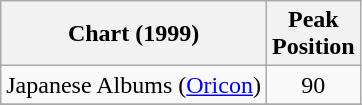<table class="wikitable sortable">
<tr>
<th style="text-align:center;">Chart (1999)</th>
<th style="text-align:center;">Peak<br>Position</th>
</tr>
<tr>
<td align="left">Japanese Albums (<a href='#'>Oricon</a>)</td>
<td style="text-align:center;">90</td>
</tr>
<tr>
</tr>
</table>
